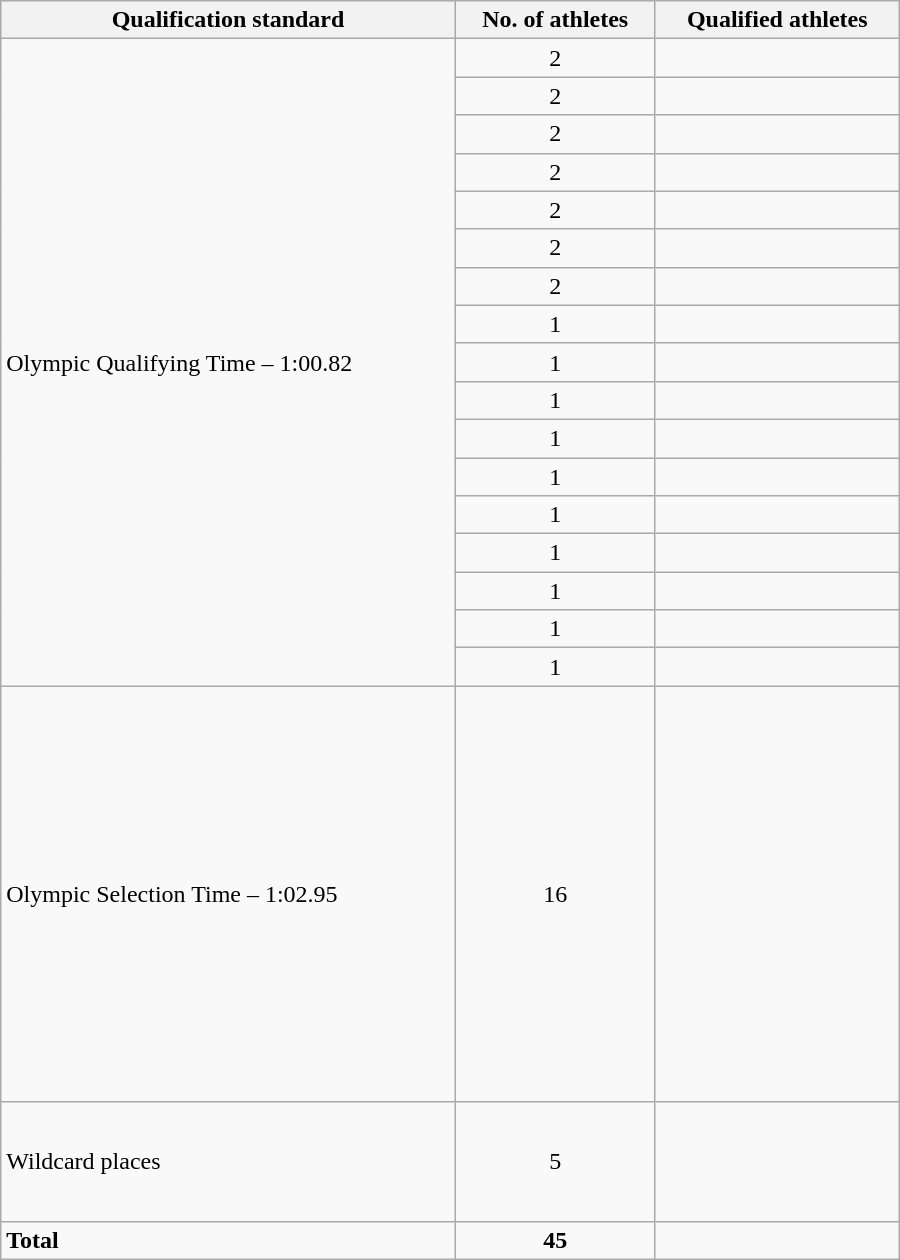<table class=wikitable style="text-align:left" width=600>
<tr>
<th>Qualification standard</th>
<th>No. of athletes</th>
<th>Qualified athletes</th>
</tr>
<tr>
<td rowspan="17">Olympic Qualifying Time – 1:00.82</td>
<td align=center>2</td>
<td><br></td>
</tr>
<tr>
<td align=center>2</td>
<td><br></td>
</tr>
<tr>
<td align=center>2</td>
<td><br></td>
</tr>
<tr>
<td align=center>2</td>
<td><br></td>
</tr>
<tr>
<td align=center>2</td>
<td><br></td>
</tr>
<tr>
<td align=center>2</td>
<td><br></td>
</tr>
<tr>
<td align=center>2</td>
<td><br></td>
</tr>
<tr>
<td align=center>1</td>
<td></td>
</tr>
<tr>
<td align=center>1</td>
<td></td>
</tr>
<tr>
<td align=center>1</td>
<td></td>
</tr>
<tr>
<td align=center>1</td>
<td></td>
</tr>
<tr>
<td align=center>1</td>
<td></td>
</tr>
<tr>
<td align=center>1</td>
<td></td>
</tr>
<tr>
<td align=center>1</td>
<td></td>
</tr>
<tr>
<td align=center>1</td>
<td></td>
</tr>
<tr>
<td align=center>1</td>
<td></td>
</tr>
<tr>
<td align=center>1</td>
<td></td>
</tr>
<tr>
<td rowspan="1">Olympic Selection Time – 1:02.95</td>
<td align=center>16</td>
<td><br><br> <br><br><br><br><br><br><br> <br><br>  <br> <br>  <br> <br></td>
</tr>
<tr>
<td rowspan="1">Wildcard places</td>
<td align=center>5</td>
<td><br><br><br><br></td>
</tr>
<tr>
<td><strong>Total</strong></td>
<td align=center><strong>45</strong></td>
<td></td>
</tr>
</table>
